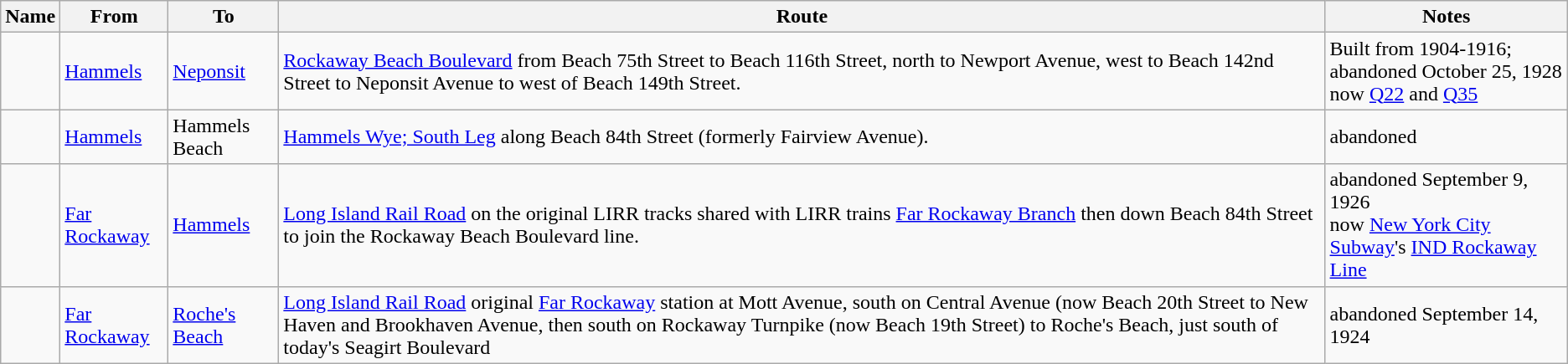<table class=wikitable>
<tr>
<th>Name</th>
<th>From</th>
<th>To</th>
<th>Route</th>
<th>Notes</th>
</tr>
<tr>
<td></td>
<td><a href='#'>Hammels</a></td>
<td><a href='#'>Neponsit</a></td>
<td><a href='#'>Rockaway Beach Boulevard</a> from Beach 75th Street to Beach 116th Street, north to Newport Avenue, west to Beach 142nd Street to Neponsit Avenue to west of Beach 149th Street.</td>
<td>Built from 1904-1916; abandoned October 25, 1928<br>now <a href='#'>Q22</a> and <a href='#'>Q35</a></td>
</tr>
<tr>
<td></td>
<td><a href='#'>Hammels</a></td>
<td>Hammels Beach</td>
<td><a href='#'>Hammels Wye; South Leg</a> along Beach 84th Street (formerly Fairview Avenue).</td>
<td>abandoned</td>
</tr>
<tr>
<td></td>
<td><a href='#'>Far Rockaway</a></td>
<td><a href='#'>Hammels</a></td>
<td><a href='#'>Long Island Rail Road</a> on the original LIRR tracks shared with LIRR trains <a href='#'>Far Rockaway Branch</a> then down Beach 84th Street to join the Rockaway Beach Boulevard line.</td>
<td>abandoned September 9, 1926<br>now <a href='#'>New York City Subway</a>'s <a href='#'>IND Rockaway Line</a></td>
</tr>
<tr>
<td></td>
<td><a href='#'>Far Rockaway</a></td>
<td><a href='#'>Roche's Beach</a></td>
<td><a href='#'>Long Island Rail Road</a> original <a href='#'>Far Rockaway</a> station at Mott Avenue, south on Central Avenue (now Beach 20th Street to New Haven and Brookhaven Avenue, then south on Rockaway Turnpike (now Beach 19th Street) to Roche's Beach, just south of today's Seagirt Boulevard</td>
<td>abandoned September 14, 1924</td>
</tr>
</table>
